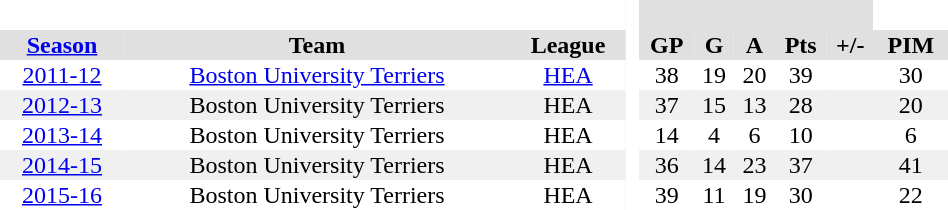<table BORDER="0" CELLPADDING="1" CELLSPACING="0" width="50%" style="text-align:center">
<tr bgcolor="#e0e0e0">
<th colspan="3" bgcolor="#ffffff"> </th>
<th rowspan="99" bgcolor="#ffffff"> </th>
<th colspan="5"></th>
</tr>
<tr bgcolor="#e0e0e0">
<th><a href='#'>Season</a></th>
<th>Team</th>
<th>League</th>
<th>GP</th>
<th>G</th>
<th>A</th>
<th>Pts</th>
<th>+/-</th>
<th>PIM</th>
</tr>
<tr>
</tr>
<tr>
<td><a href='#'>2011-12</a></td>
<td><a href='#'>Boston University Terriers</a></td>
<td><a href='#'>HEA</a></td>
<td>38</td>
<td>19</td>
<td>20</td>
<td>39</td>
<td></td>
<td>30</td>
</tr>
<tr bgcolor="#f0f0f0">
<td><a href='#'>2012-13</a></td>
<td>Boston University Terriers</td>
<td>HEA</td>
<td>37</td>
<td>15</td>
<td>13</td>
<td>28</td>
<td></td>
<td>20</td>
</tr>
<tr>
<td><a href='#'>2013-14</a></td>
<td>Boston University Terriers</td>
<td>HEA</td>
<td>14</td>
<td>4</td>
<td>6</td>
<td>10</td>
<td></td>
<td>6</td>
</tr>
<tr>
</tr>
<tr bgcolor="#f0f0f0">
<td><a href='#'>2014-15</a></td>
<td>Boston University Terriers</td>
<td>HEA</td>
<td>36</td>
<td>14</td>
<td>23</td>
<td>37</td>
<td></td>
<td>41</td>
</tr>
<tr>
<td><a href='#'>2015-16</a></td>
<td>Boston University Terriers</td>
<td>HEA</td>
<td>39</td>
<td>11</td>
<td>19</td>
<td>30</td>
<td></td>
<td>22</td>
</tr>
<tr>
</tr>
</table>
